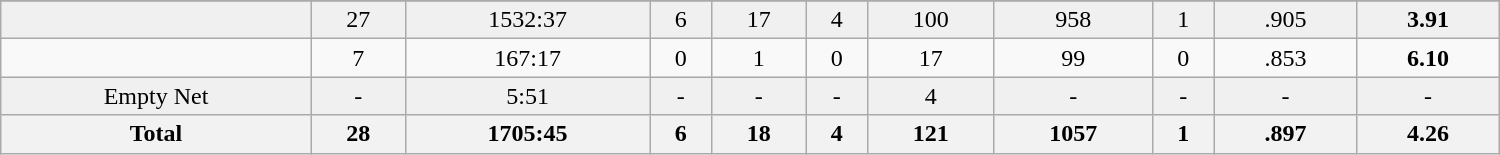<table class="wikitable sortable" width ="1000">
<tr align="center">
</tr>
<tr align="center" bgcolor="f0f0f0">
<td></td>
<td>27</td>
<td>1532:37</td>
<td>6</td>
<td>17</td>
<td>4</td>
<td>100</td>
<td>958</td>
<td>1</td>
<td>.905</td>
<td><strong>3.91</strong></td>
</tr>
<tr align="center" bgcolor="">
<td></td>
<td>7</td>
<td>167:17</td>
<td>0</td>
<td>1</td>
<td>0</td>
<td>17</td>
<td>99</td>
<td>0</td>
<td>.853</td>
<td><strong>6.10</strong></td>
</tr>
<tr align="center" bgcolor="f0f0f0">
<td>Empty Net</td>
<td>-</td>
<td>5:51</td>
<td>-</td>
<td>-</td>
<td>-</td>
<td>4</td>
<td>-</td>
<td>-</td>
<td>-</td>
<td>-</td>
</tr>
<tr>
<th>Total</th>
<th>28</th>
<th>1705:45</th>
<th>6</th>
<th>18</th>
<th>4</th>
<th>121</th>
<th>1057</th>
<th>1</th>
<th>.897</th>
<th>4.26</th>
</tr>
</table>
